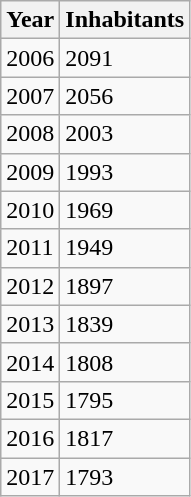<table class="wikitable">
<tr>
<th>Year</th>
<th>Inhabitants</th>
</tr>
<tr>
<td>2006</td>
<td>2091</td>
</tr>
<tr>
<td>2007</td>
<td>2056</td>
</tr>
<tr>
<td>2008</td>
<td>2003</td>
</tr>
<tr>
<td>2009</td>
<td>1993</td>
</tr>
<tr>
<td>2010</td>
<td>1969</td>
</tr>
<tr>
<td>2011</td>
<td>1949</td>
</tr>
<tr>
<td>2012</td>
<td>1897</td>
</tr>
<tr>
<td>2013</td>
<td>1839</td>
</tr>
<tr>
<td>2014</td>
<td>1808</td>
</tr>
<tr>
<td>2015</td>
<td>1795</td>
</tr>
<tr>
<td>2016</td>
<td>1817</td>
</tr>
<tr>
<td>2017</td>
<td>1793</td>
</tr>
</table>
